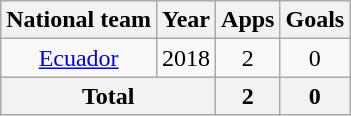<table class="wikitable" style="text-align: center">
<tr>
<th>National team</th>
<th>Year</th>
<th>Apps</th>
<th>Goals</th>
</tr>
<tr>
<td><a href='#'>Ecuador</a></td>
<td>2018</td>
<td>2</td>
<td>0</td>
</tr>
<tr>
<th colspan="2">Total</th>
<th>2</th>
<th>0</th>
</tr>
</table>
